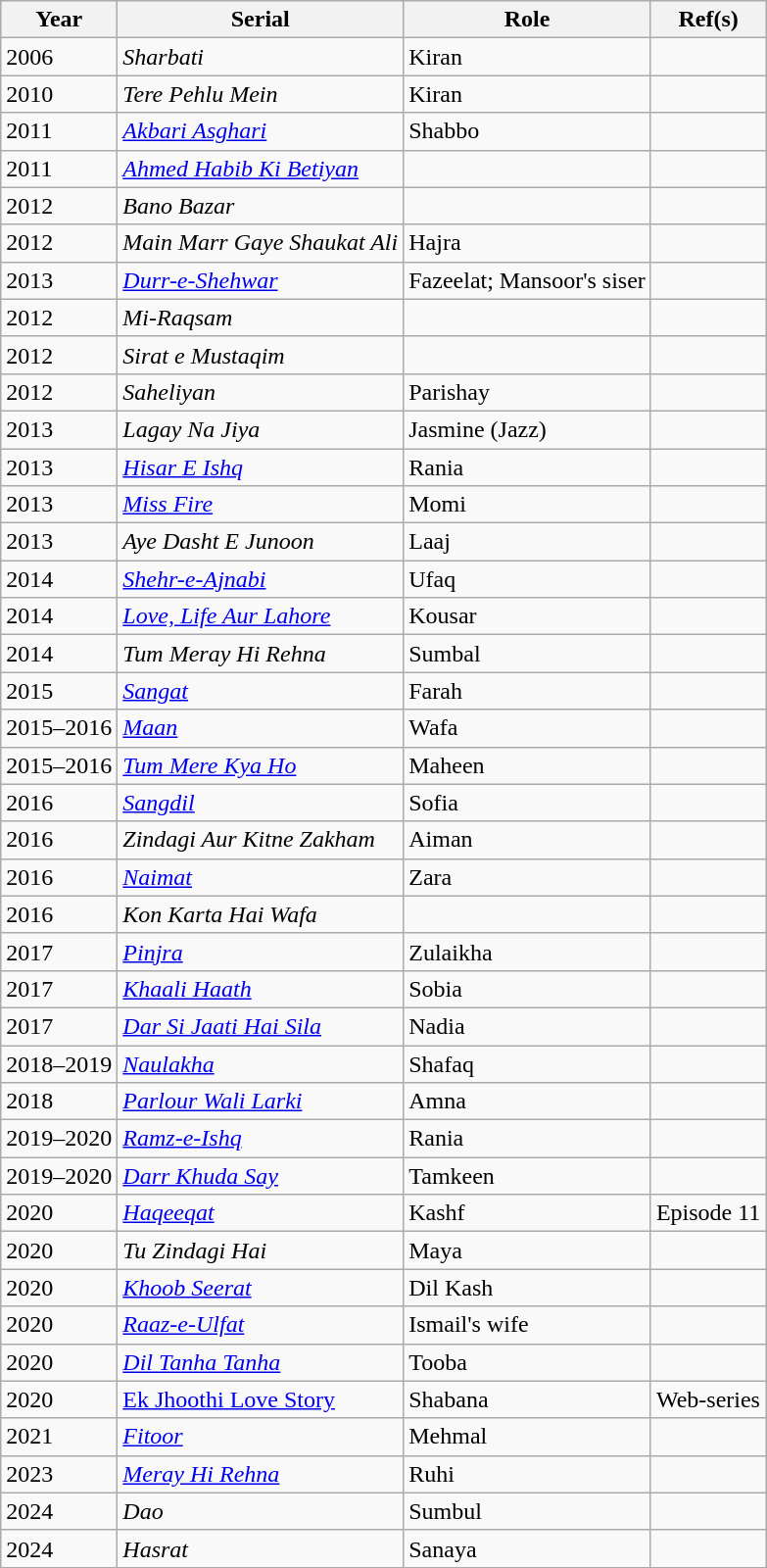<table class="wikitable sortable">
<tr>
<th>Year</th>
<th>Serial</th>
<th>Role</th>
<th>Ref(s)</th>
</tr>
<tr>
<td>2006</td>
<td><em>Sharbati</em></td>
<td>Kiran</td>
<td></td>
</tr>
<tr>
<td>2010</td>
<td><em>Tere Pehlu Mein</em></td>
<td>Kiran</td>
<td></td>
</tr>
<tr>
<td>2011</td>
<td><em><a href='#'>Akbari Asghari</a></em></td>
<td>Shabbo</td>
<td></td>
</tr>
<tr>
<td>2011</td>
<td><em><a href='#'>Ahmed Habib Ki Betiyan</a></em></td>
<td></td>
<td></td>
</tr>
<tr>
<td>2012</td>
<td><em>Bano Bazar</em></td>
<td></td>
<td></td>
</tr>
<tr>
<td>2012</td>
<td><em>Main Marr Gaye Shaukat Ali</em></td>
<td>Hajra</td>
<td></td>
</tr>
<tr>
<td>2013</td>
<td><em><a href='#'>Durr-e-Shehwar</a></em></td>
<td>Fazeelat; Mansoor's siser</td>
<td></td>
</tr>
<tr>
<td>2012</td>
<td><em>Mi-Raqsam</em></td>
<td></td>
<td></td>
</tr>
<tr>
<td>2012</td>
<td><em>Sirat e Mustaqim</em></td>
<td></td>
<td></td>
</tr>
<tr>
<td>2012</td>
<td><em>Saheliyan</em></td>
<td>Parishay</td>
<td></td>
</tr>
<tr>
<td>2013</td>
<td><em>Lagay Na Jiya</em></td>
<td>Jasmine (Jazz)</td>
<td></td>
</tr>
<tr>
<td>2013</td>
<td><em><a href='#'>Hisar E Ishq</a></em></td>
<td>Rania</td>
<td></td>
</tr>
<tr>
<td>2013</td>
<td><em><a href='#'>Miss Fire</a></em></td>
<td>Momi</td>
<td></td>
</tr>
<tr>
<td>2013</td>
<td><em>Aye Dasht E Junoon</em></td>
<td>Laaj</td>
<td></td>
</tr>
<tr>
<td>2014</td>
<td><em><a href='#'>Shehr-e-Ajnabi</a></em></td>
<td>Ufaq</td>
<td></td>
</tr>
<tr>
<td>2014</td>
<td><em><a href='#'>Love, Life Aur Lahore</a></em></td>
<td>Kousar</td>
<td></td>
</tr>
<tr>
<td>2014</td>
<td><em>Tum Meray Hi Rehna</em></td>
<td>Sumbal</td>
<td></td>
</tr>
<tr>
<td>2015</td>
<td><em><a href='#'>Sangat</a></em></td>
<td>Farah</td>
<td></td>
</tr>
<tr>
<td>2015–2016</td>
<td><em><a href='#'>Maan</a></em></td>
<td>Wafa</td>
<td></td>
</tr>
<tr>
<td>2015–2016</td>
<td><em><a href='#'>Tum Mere Kya Ho</a></em></td>
<td>Maheen</td>
<td></td>
</tr>
<tr>
<td>2016</td>
<td><em><a href='#'>Sangdil</a></em></td>
<td>Sofia</td>
<td></td>
</tr>
<tr>
<td>2016</td>
<td><em>Zindagi Aur Kitne Zakham</em></td>
<td>Aiman</td>
<td></td>
</tr>
<tr>
<td>2016</td>
<td><em><a href='#'>Naimat</a></em></td>
<td>Zara</td>
<td></td>
</tr>
<tr>
<td>2016</td>
<td><em>Kon Karta Hai Wafa</em></td>
<td></td>
<td></td>
</tr>
<tr>
<td>2017</td>
<td><em><a href='#'>Pinjra</a></em></td>
<td>Zulaikha</td>
<td></td>
</tr>
<tr>
<td>2017</td>
<td><em><a href='#'>Khaali Haath</a></em></td>
<td>Sobia</td>
<td></td>
</tr>
<tr>
<td>2017</td>
<td><em><a href='#'>Dar Si Jaati Hai Sila</a></em></td>
<td>Nadia</td>
<td></td>
</tr>
<tr>
<td>2018–2019</td>
<td><em><a href='#'>Naulakha</a></em></td>
<td>Shafaq</td>
<td></td>
</tr>
<tr>
<td>2018</td>
<td><em><a href='#'>Parlour Wali Larki</a></em></td>
<td>Amna</td>
<td></td>
</tr>
<tr>
<td>2019–2020</td>
<td><em><a href='#'>Ramz-e-Ishq</a></em></td>
<td>Rania</td>
<td></td>
</tr>
<tr>
<td>2019–2020</td>
<td><em><a href='#'>Darr Khuda Say</a></em></td>
<td>Tamkeen</td>
<td></td>
</tr>
<tr>
<td>2020</td>
<td><em><a href='#'>Haqeeqat</a></em></td>
<td>Kashf</td>
<td>Episode 11</td>
</tr>
<tr>
<td>2020</td>
<td><em>Tu Zindagi Hai</em></td>
<td>Maya</td>
<td></td>
</tr>
<tr>
<td>2020</td>
<td><em><a href='#'>Khoob Seerat</a></em></td>
<td>Dil Kash</td>
<td></td>
</tr>
<tr>
<td>2020</td>
<td><em><a href='#'>Raaz-e-Ulfat</a></em></td>
<td>Ismail's wife</td>
<td></td>
</tr>
<tr>
<td>2020</td>
<td><em><a href='#'>Dil Tanha Tanha</a></em></td>
<td>Tooba</td>
<td></td>
</tr>
<tr>
<td>2020</td>
<td><a href='#'>Ek Jhoothi Love Story</a></td>
<td>Shabana</td>
<td>Web-series</td>
</tr>
<tr>
<td>2021</td>
<td><em><a href='#'>Fitoor</a></em></td>
<td>Mehmal</td>
<td></td>
</tr>
<tr>
<td>2023</td>
<td><em><a href='#'>Meray Hi Rehna</a></em></td>
<td>Ruhi</td>
<td></td>
</tr>
<tr>
<td>2024</td>
<td><em>Dao </em></td>
<td>Sumbul</td>
<td></td>
</tr>
<tr>
<td>2024</td>
<td><em>Hasrat</em></td>
<td>Sanaya</td>
<td></td>
</tr>
</table>
